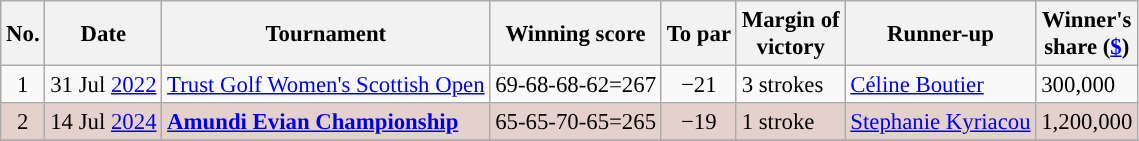<table class="wikitable" style="font-size:95%;">
<tr>
<th>No.</th>
<th>Date</th>
<th>Tournament</th>
<th>Winning score</th>
<th>To par</th>
<th>Margin of<br>victory</th>
<th>Runner-up</th>
<th>Winner's<br>share (<a href='#'>$</a>)</th>
</tr>
<tr>
<td align=center>1</td>
<td align=right>31 Jul <a href='#'>2022</a></td>
<td><a href='#'>Trust Golf Women's Scottish Open</a></td>
<td>69-68-68-62=267</td>
<td align=center>−21</td>
<td>3 strokes</td>
<td> <a href='#'>Céline Boutier</a></td>
<td>300,000</td>
</tr>
<tr style="background:#e5d1cb">
<td align=center>2</td>
<td align=right>14 Jul <a href='#'>2024</a></td>
<td><strong><a href='#'>Amundi Evian Championship</a></strong></td>
<td align=right>65-65-70-65=265</td>
<td align=center>−19</td>
<td>1 stroke</td>
<td> <a href='#'>Stephanie Kyriacou</a></td>
<td>1,200,000</td>
</tr>
<tr>
</tr>
</table>
